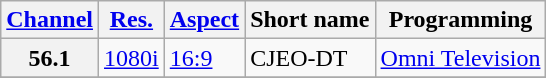<table class="wikitable">
<tr>
<th><a href='#'>Channel</a></th>
<th><a href='#'>Res.</a></th>
<th><a href='#'>Aspect</a></th>
<th>Short name</th>
<th>Programming</th>
</tr>
<tr>
<th scope = "row">56.1</th>
<td><a href='#'>1080i</a></td>
<td><a href='#'>16:9</a></td>
<td>CJEO-DT</td>
<td><a href='#'>Omni Television</a></td>
</tr>
<tr>
</tr>
</table>
